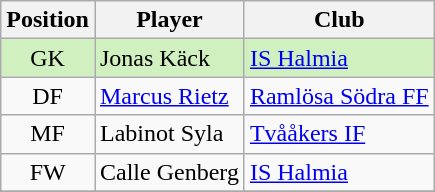<table class="wikitable" style="text-align:center; float: left; margin-right:1em;">
<tr>
<th>Position</th>
<th>Player</th>
<th>Club</th>
</tr>
<tr bgcolor=#D0F0C0>
<td>GK</td>
<td align="left"> Jonas Käck</td>
<td align="left"><a href='#'>IS Halmia</a></td>
</tr>
<tr>
<td>DF</td>
<td align="left"> <a href='#'>Marcus Rietz</a></td>
<td align="left"><a href='#'>Ramlösa Södra FF</a></td>
</tr>
<tr>
<td>MF</td>
<td align="left"> Labinot Syla</td>
<td align="left"><a href='#'>Tvååkers IF</a></td>
</tr>
<tr>
<td>FW</td>
<td align="left"> Calle Genberg</td>
<td align="left"><a href='#'>IS Halmia</a></td>
</tr>
<tr>
</tr>
</table>
